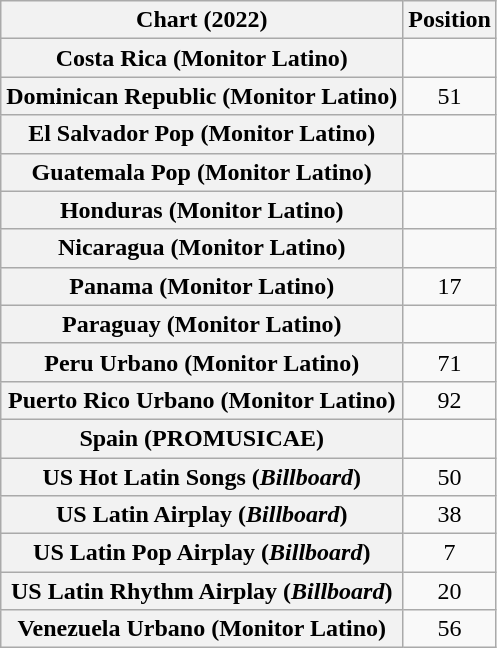<table class="wikitable sortable plainrowheaders" style="text-align:center">
<tr>
<th scope="col">Chart (2022)</th>
<th scope="col">Position</th>
</tr>
<tr>
<th scope="row">Costa Rica (Monitor Latino)</th>
<td></td>
</tr>
<tr>
<th scope="row">Dominican Republic (Monitor Latino)</th>
<td>51</td>
</tr>
<tr>
<th scope="row">El Salvador Pop (Monitor Latino)</th>
<td></td>
</tr>
<tr>
<th scope="row">Guatemala Pop (Monitor Latino)</th>
<td></td>
</tr>
<tr>
<th scope="row">Honduras (Monitor Latino)</th>
<td></td>
</tr>
<tr>
<th scope="row">Nicaragua (Monitor Latino)</th>
<td></td>
</tr>
<tr>
<th scope="row">Panama (Monitor Latino)</th>
<td>17</td>
</tr>
<tr>
<th scope="row">Paraguay (Monitor Latino)</th>
<td></td>
</tr>
<tr>
<th scope="row">Peru Urbano (Monitor Latino)</th>
<td>71</td>
</tr>
<tr>
<th scope="row">Puerto Rico Urbano (Monitor Latino)</th>
<td>92</td>
</tr>
<tr>
<th scope="row">Spain (PROMUSICAE)</th>
<td></td>
</tr>
<tr>
<th scope="row">US Hot Latin Songs (<em>Billboard</em>)</th>
<td>50</td>
</tr>
<tr>
<th scope="row">US Latin Airplay (<em>Billboard</em>)</th>
<td>38</td>
</tr>
<tr>
<th scope="row">US Latin Pop Airplay (<em>Billboard</em>)</th>
<td>7</td>
</tr>
<tr>
<th scope="row">US Latin Rhythm Airplay (<em>Billboard</em>)</th>
<td>20</td>
</tr>
<tr>
<th scope="row">Venezuela Urbano (Monitor Latino)</th>
<td>56</td>
</tr>
</table>
